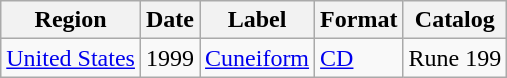<table class="wikitable">
<tr>
<th>Region</th>
<th>Date</th>
<th>Label</th>
<th>Format</th>
<th>Catalog</th>
</tr>
<tr>
<td><a href='#'>United States</a></td>
<td>1999</td>
<td><a href='#'>Cuneiform</a></td>
<td><a href='#'>CD</a></td>
<td>Rune 199</td>
</tr>
</table>
